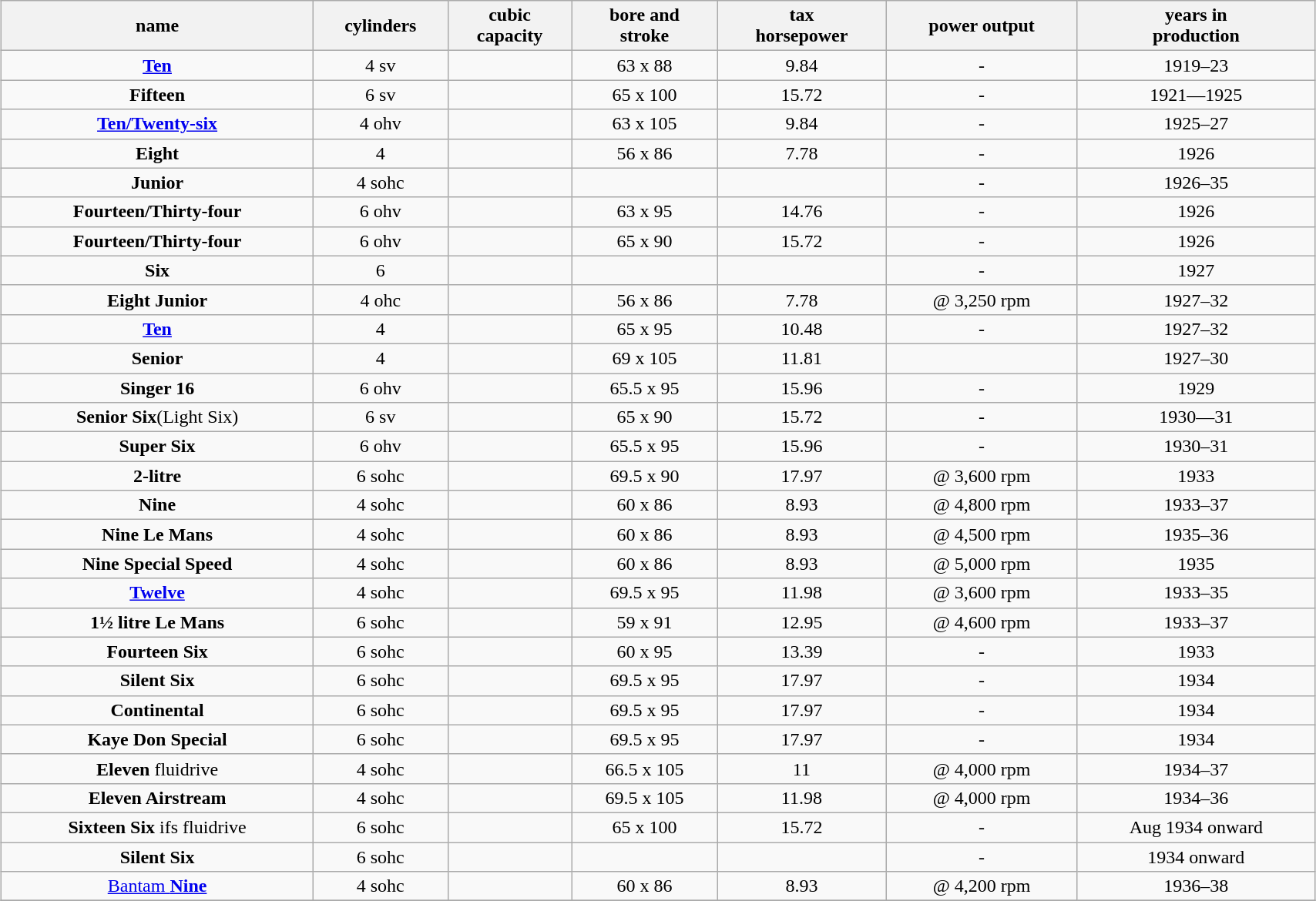<table class="wikitable" style="margin:1em auto; text-align:center; width:90%">
<tr ---->
<th>name</th>
<th>cylinders</th>
<th>cubic<br>capacity</th>
<th>bore and<br>stroke</th>
<th>tax<br>horsepower</th>
<th>power output</th>
<th>years in<br>production</th>
</tr>
<tr>
<td><strong><a href='#'>Ten</a></strong></td>
<td>4 sv</td>
<td></td>
<td>63 x 88</td>
<td>9.84</td>
<td>-</td>
<td>1919–23</td>
</tr>
<tr>
<td><strong>Fifteen</strong></td>
<td>6 sv</td>
<td></td>
<td>65 x 100</td>
<td>15.72</td>
<td>-</td>
<td>1921—1925</td>
</tr>
<tr>
<td><strong><a href='#'>Ten/Twenty-six</a></strong></td>
<td>4 ohv</td>
<td></td>
<td>63 x 105</td>
<td>9.84</td>
<td>-</td>
<td>1925–27</td>
</tr>
<tr>
<td><strong>Eight</strong></td>
<td>4</td>
<td></td>
<td>56 x 86</td>
<td>7.78</td>
<td>-</td>
<td>1926</td>
</tr>
<tr>
<td><strong>Junior</strong></td>
<td>4 sohc</td>
<td></td>
<td></td>
<td></td>
<td>-</td>
<td>1926–35</td>
</tr>
<tr>
<td><strong>Fourteen/Thirty-four</strong></td>
<td>6 ohv</td>
<td></td>
<td>63 x 95</td>
<td>14.76</td>
<td>-</td>
<td>1926</td>
</tr>
<tr>
<td><strong>Fourteen/Thirty-four</strong></td>
<td>6 ohv</td>
<td></td>
<td>65 x 90</td>
<td>15.72</td>
<td>-</td>
<td>1926</td>
</tr>
<tr>
<td><strong>Six</strong></td>
<td>6</td>
<td></td>
<td></td>
<td></td>
<td>-</td>
<td>1927</td>
</tr>
<tr>
<td><strong>Eight Junior</strong></td>
<td>4 ohc</td>
<td></td>
<td>56 x 86</td>
<td>7.78</td>
<td> @ 3,250 rpm</td>
<td>1927–32</td>
</tr>
<tr>
<td><strong><a href='#'>Ten</a></strong></td>
<td>4</td>
<td></td>
<td>65 x 95</td>
<td>10.48</td>
<td>-</td>
<td>1927–32</td>
</tr>
<tr>
<td><strong>Senior</strong></td>
<td>4</td>
<td></td>
<td>69 x 105</td>
<td>11.81</td>
<td></td>
<td>1927–30</td>
</tr>
<tr>
<td><strong>Singer 16</strong></td>
<td>6 ohv</td>
<td></td>
<td>65.5 x 95</td>
<td>15.96</td>
<td>-</td>
<td>1929</td>
</tr>
<tr>
<td><strong>Senior Six</strong>(Light Six)</td>
<td>6  sv</td>
<td></td>
<td>65 x 90</td>
<td>15.72</td>
<td>-</td>
<td>1930—31</td>
</tr>
<tr>
<td><strong>Super Six</strong></td>
<td>6 ohv</td>
<td></td>
<td>65.5 x 95</td>
<td>15.96</td>
<td>-</td>
<td>1930–31</td>
</tr>
<tr>
<td><strong>2-litre</strong></td>
<td>6 sohc</td>
<td></td>
<td>69.5 x 90</td>
<td>17.97</td>
<td> @ 3,600 rpm</td>
<td>1933</td>
</tr>
<tr>
<td><strong>Nine</strong></td>
<td>4 sohc</td>
<td></td>
<td>60 x 86</td>
<td>8.93</td>
<td> @ 4,800 rpm</td>
<td>1933–37</td>
</tr>
<tr>
<td><strong>Nine Le Mans</strong></td>
<td>4 sohc</td>
<td></td>
<td>60 x 86</td>
<td>8.93</td>
<td> @ 4,500 rpm</td>
<td>1935–36</td>
</tr>
<tr>
<td><strong>Nine Special Speed</strong></td>
<td>4 sohc</td>
<td></td>
<td>60 x 86</td>
<td>8.93</td>
<td> @ 5,000 rpm</td>
<td>1935</td>
</tr>
<tr>
<td><strong><a href='#'>Twelve</a></strong></td>
<td>4 sohc</td>
<td></td>
<td>69.5 x 95</td>
<td>11.98</td>
<td> @ 3,600 rpm</td>
<td>1933–35</td>
</tr>
<tr>
<td><strong>1½ litre Le Mans</strong></td>
<td>6 sohc</td>
<td></td>
<td>59 x 91</td>
<td>12.95</td>
<td> @ 4,600 rpm</td>
<td>1933–37</td>
</tr>
<tr>
<td><strong>Fourteen Six</strong></td>
<td>6 sohc</td>
<td></td>
<td>60 x 95</td>
<td>13.39</td>
<td>-</td>
<td>1933</td>
</tr>
<tr>
<td><strong>Silent Six</strong></td>
<td>6 sohc</td>
<td></td>
<td>69.5 x 95</td>
<td>17.97</td>
<td>-</td>
<td>1934</td>
</tr>
<tr>
<td><strong>Continental</strong></td>
<td>6 sohc</td>
<td></td>
<td>69.5 x 95</td>
<td>17.97</td>
<td>-</td>
<td>1934</td>
</tr>
<tr>
<td><strong>Kaye Don Special</strong></td>
<td>6 sohc</td>
<td></td>
<td>69.5 x 95</td>
<td>17.97</td>
<td>-</td>
<td>1934</td>
</tr>
<tr>
<td><strong>Eleven</strong> fluidrive</td>
<td>4 sohc</td>
<td></td>
<td>66.5 x 105</td>
<td>11</td>
<td> @ 4,000 rpm</td>
<td>1934–37</td>
</tr>
<tr>
<td><strong>Eleven Airstream</strong></td>
<td>4 sohc</td>
<td></td>
<td>69.5 x 105</td>
<td>11.98</td>
<td> @ 4,000 rpm</td>
<td>1934–36</td>
</tr>
<tr>
<td><strong>Sixteen Six</strong> ifs fluidrive</td>
<td>6 sohc</td>
<td></td>
<td>65 x 100</td>
<td>15.72</td>
<td>-</td>
<td>Aug 1934 onward</td>
</tr>
<tr>
<td><strong>Silent Six</strong></td>
<td>6 sohc</td>
<td></td>
<td></td>
<td></td>
<td>-</td>
<td>1934 onward</td>
</tr>
<tr>
<td><a href='#'>Bantam <strong>Nine</strong></a></td>
<td>4 sohc</td>
<td></td>
<td>60 x 86</td>
<td>8.93</td>
<td> @ 4,200 rpm</td>
<td>1936–38</td>
</tr>
<tr>
</tr>
</table>
